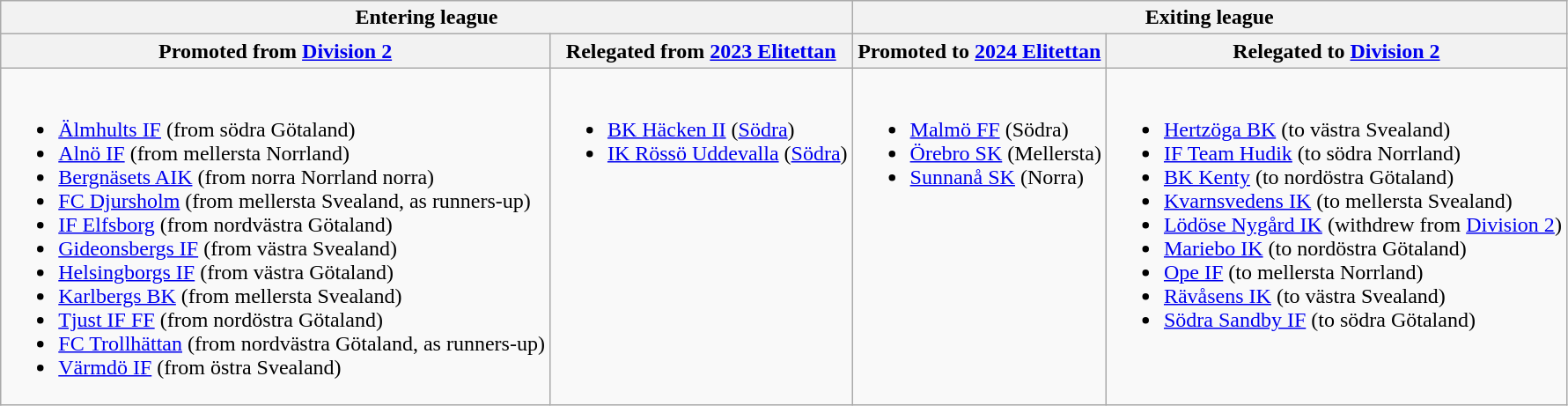<table class="wikitable">
<tr>
<th colspan="2">Entering league</th>
<th colspan="2">Exiting league</th>
</tr>
<tr>
<th>Promoted from <a href='#'>Division 2</a></th>
<th>Relegated from <a href='#'>2023 Elitettan</a></th>
<th>Promoted to <a href='#'>2024 Elitettan</a></th>
<th>Relegated to <a href='#'>Division 2</a></th>
</tr>
<tr style="vertical-align:top;">
<td><br><ul><li><a href='#'>Älmhults IF</a> (from södra Götaland)</li><li><a href='#'>Alnö IF</a> (from mellersta Norrland)</li><li><a href='#'>Bergnäsets AIK</a> (from norra Norrland norra)</li><li><a href='#'>FC Djursholm</a> (from mellersta Svealand, as runners-up)</li><li><a href='#'>IF Elfsborg</a> (from nordvästra Götaland)</li><li><a href='#'>Gideonsbergs IF</a> (from västra Svealand)</li><li><a href='#'>Helsingborgs IF</a> (from västra Götaland)</li><li><a href='#'>Karlbergs BK</a> (from mellersta Svealand)</li><li><a href='#'>Tjust IF FF</a> (from nordöstra Götaland)</li><li><a href='#'>FC Trollhättan</a> (from nordvästra Götaland, as runners-up)</li><li><a href='#'>Värmdö IF</a> (from östra Svealand)</li></ul></td>
<td><br><ul><li><a href='#'>BK Häcken II</a> (<a href='#'>Södra</a>)</li><li><a href='#'>IK Rössö Uddevalla</a> (<a href='#'>Södra</a>)</li></ul></td>
<td><br><ul><li><a href='#'>Malmö FF</a> (Södra)</li><li><a href='#'>Örebro SK</a> (Mellersta)</li><li><a href='#'>Sunnanå SK</a> (Norra)</li></ul></td>
<td><br><ul><li><a href='#'>Hertzöga BK</a> (to västra Svealand)</li><li><a href='#'>IF Team Hudik</a> (to södra Norrland)</li><li><a href='#'>BK Kenty</a> (to nordöstra Götaland)</li><li><a href='#'>Kvarnsvedens IK</a> (to mellersta Svealand)</li><li><a href='#'>Lödöse Nygård IK</a> (withdrew from <a href='#'>Division 2</a>)</li><li><a href='#'>Mariebo IK</a> (to nordöstra Götaland)</li><li><a href='#'>Ope IF</a> (to mellersta Norrland)</li><li><a href='#'>Rävåsens IK</a> (to västra Svealand)</li><li><a href='#'>Södra Sandby IF</a> (to södra Götaland)</li></ul></td>
</tr>
</table>
